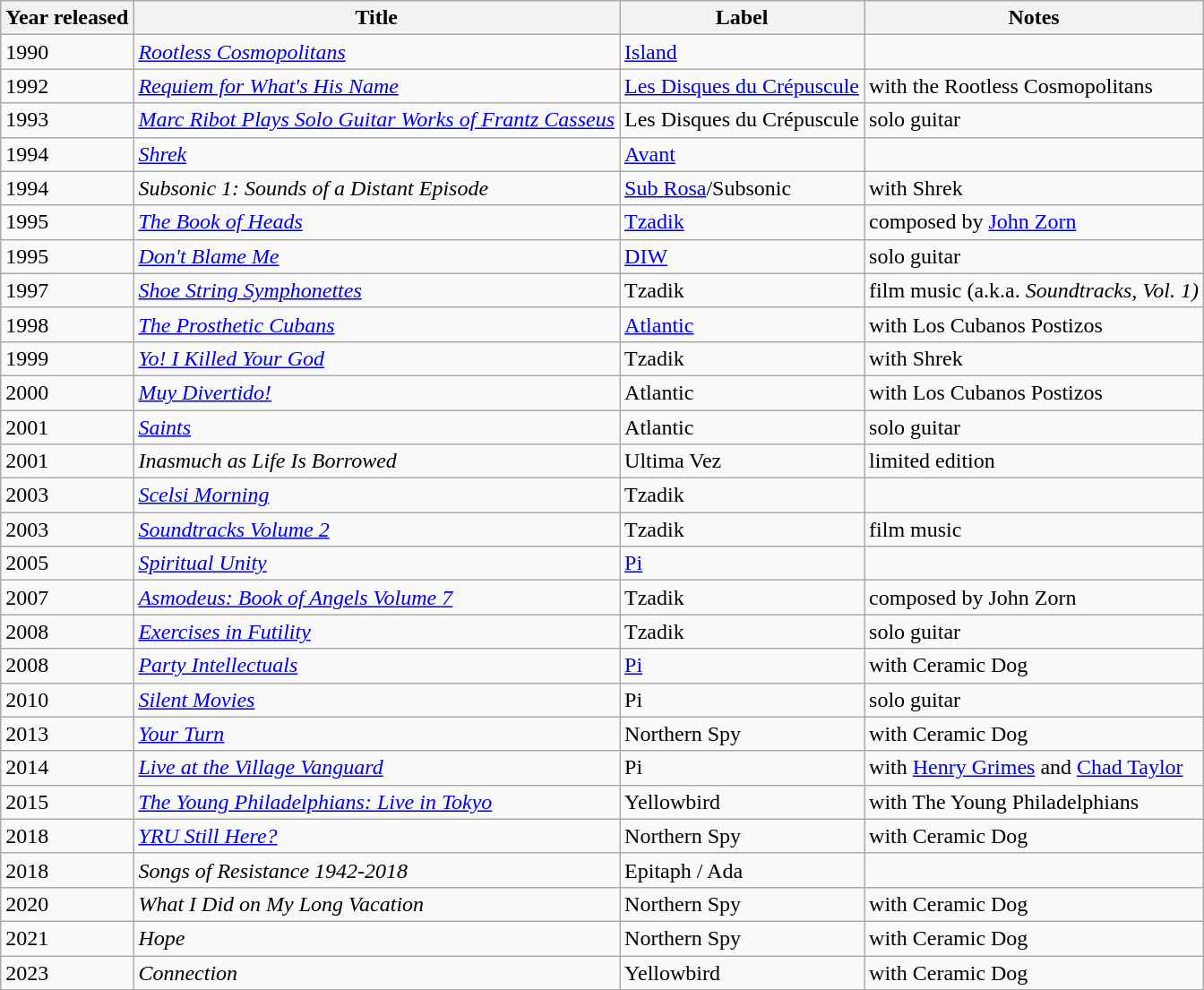<table class="wikitable sortable">
<tr>
<th>Year released</th>
<th>Title</th>
<th>Label</th>
<th>Notes</th>
</tr>
<tr>
<td>1990</td>
<td><em><a href='#'>Rootless Cosmopolitans</a></em></td>
<td><a href='#'>Island</a></td>
<td></td>
</tr>
<tr>
<td>1992</td>
<td><em><a href='#'>Requiem for What's His Name</a></em></td>
<td><a href='#'>Les Disques du Crépuscule</a></td>
<td>with the Rootless Cosmopolitans</td>
</tr>
<tr>
<td>1993</td>
<td><em><a href='#'>Marc Ribot Plays Solo Guitar Works of Frantz Casseus</a></em></td>
<td>Les Disques du Crépuscule</td>
<td>solo guitar</td>
</tr>
<tr>
<td>1994</td>
<td><em><a href='#'>Shrek</a></em></td>
<td><a href='#'>Avant</a></td>
<td></td>
</tr>
<tr>
<td>1994</td>
<td><em>Subsonic 1: Sounds of a Distant Episode</em></td>
<td><a href='#'>Sub Rosa</a>/Subsonic</td>
<td>with Shrek</td>
</tr>
<tr>
<td>1995</td>
<td><em><a href='#'>The Book of Heads</a></em></td>
<td><a href='#'>Tzadik</a></td>
<td>composed by <a href='#'>John Zorn</a></td>
</tr>
<tr>
<td>1995</td>
<td><em><a href='#'>Don't Blame Me</a></em></td>
<td><a href='#'>DIW</a></td>
<td>solo guitar</td>
</tr>
<tr>
<td>1997</td>
<td><em><a href='#'>Shoe String Symphonettes</a></em></td>
<td>Tzadik</td>
<td>film music (a.k.a. <em>Soundtracks, Vol. 1)</em></td>
</tr>
<tr>
<td>1998</td>
<td><em><a href='#'>The Prosthetic Cubans</a></em></td>
<td><a href='#'>Atlantic</a></td>
<td>with Los Cubanos Postizos</td>
</tr>
<tr>
<td>1999</td>
<td><em><a href='#'>Yo! I Killed Your God</a></em></td>
<td>Tzadik</td>
<td>with Shrek</td>
</tr>
<tr>
<td>2000</td>
<td><em><a href='#'>Muy Divertido!</a></em></td>
<td>Atlantic</td>
<td>with Los Cubanos Postizos</td>
</tr>
<tr>
<td>2001</td>
<td><em><a href='#'>Saints</a></em></td>
<td>Atlantic</td>
<td>solo guitar</td>
</tr>
<tr>
<td>2001</td>
<td><em>Inasmuch as Life Is Borrowed</em></td>
<td>Ultima Vez</td>
<td>limited edition</td>
</tr>
<tr>
<td>2003</td>
<td><em><a href='#'>Scelsi Morning</a></em></td>
<td>Tzadik</td>
<td></td>
</tr>
<tr>
<td>2003</td>
<td><em><a href='#'>Soundtracks Volume 2</a></em></td>
<td>Tzadik</td>
<td>film music</td>
</tr>
<tr>
<td>2005</td>
<td><em><a href='#'>Spiritual Unity</a></em></td>
<td><a href='#'>Pi</a></td>
<td></td>
</tr>
<tr>
<td>2007</td>
<td><em><a href='#'>Asmodeus: Book of Angels Volume 7</a></em></td>
<td>Tzadik</td>
<td>composed by John Zorn</td>
</tr>
<tr>
<td>2008</td>
<td><em><a href='#'>Exercises in Futility</a></em></td>
<td>Tzadik</td>
<td>solo guitar</td>
</tr>
<tr>
<td>2008</td>
<td><em><a href='#'>Party Intellectuals</a></em></td>
<td><a href='#'>Pi</a></td>
<td>with Ceramic Dog</td>
</tr>
<tr>
<td>2010</td>
<td><em><a href='#'>Silent Movies</a></em></td>
<td>Pi</td>
<td>solo guitar</td>
</tr>
<tr>
<td>2013</td>
<td><em><a href='#'>Your Turn</a></em></td>
<td>Northern Spy</td>
<td>with Ceramic Dog</td>
</tr>
<tr>
<td>2014</td>
<td><em><a href='#'>Live at the Village Vanguard</a></em></td>
<td>Pi</td>
<td>with <a href='#'>Henry Grimes</a> and <a href='#'>Chad Taylor</a></td>
</tr>
<tr>
<td>2015</td>
<td><em><a href='#'>The Young Philadelphians: Live in Tokyo</a></em></td>
<td>Yellowbird</td>
<td>with The Young Philadelphians</td>
</tr>
<tr>
<td>2018</td>
<td><em><a href='#'>YRU Still Here?</a></em></td>
<td>Northern Spy</td>
<td>with Ceramic Dog</td>
</tr>
<tr>
<td>2018</td>
<td><em>Songs of Resistance 1942-2018</em></td>
<td>Epitaph / Ada</td>
<td></td>
</tr>
<tr>
<td>2020</td>
<td><em>What I Did on My Long Vacation</em></td>
<td>Northern Spy</td>
<td>with Ceramic Dog</td>
</tr>
<tr>
<td>2021</td>
<td><em>Hope</em></td>
<td>Northern Spy</td>
<td>with Ceramic Dog</td>
</tr>
<tr>
<td>2023</td>
<td><em>Connection</em></td>
<td>Yellowbird</td>
<td>with Ceramic Dog</td>
</tr>
</table>
